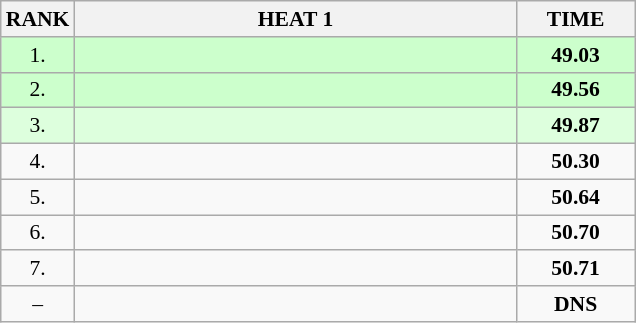<table class="wikitable" style="border-collapse: collapse; font-size: 90%;">
<tr>
<th>RANK</th>
<th style="width: 20em">HEAT 1</th>
<th style="width: 5em">TIME</th>
</tr>
<tr style="background:#ccffcc;">
<td align="center">1.</td>
<td></td>
<td align="center"><strong>49.03</strong></td>
</tr>
<tr style="background:#ccffcc;">
<td align="center">2.</td>
<td></td>
<td align="center"><strong>49.56</strong></td>
</tr>
<tr style="background:#ddffdd;">
<td align="center">3.</td>
<td></td>
<td align="center"><strong>49.87</strong></td>
</tr>
<tr>
<td align="center">4.</td>
<td></td>
<td align="center"><strong>50.30</strong></td>
</tr>
<tr>
<td align="center">5.</td>
<td></td>
<td align="center"><strong>50.64</strong></td>
</tr>
<tr>
<td align="center">6.</td>
<td></td>
<td align="center"><strong>50.70</strong></td>
</tr>
<tr>
<td align="center">7.</td>
<td></td>
<td align="center"><strong>50.71</strong></td>
</tr>
<tr>
<td align="center">–</td>
<td></td>
<td align="center"><strong>DNS</strong></td>
</tr>
</table>
